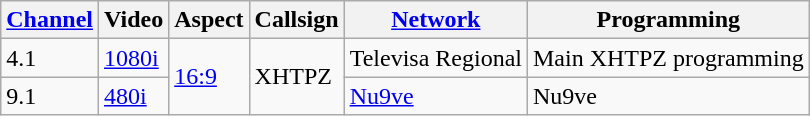<table class="wikitable">
<tr>
<th><a href='#'>Channel</a></th>
<th>Video</th>
<th>Aspect</th>
<th>Callsign</th>
<th><a href='#'>Network</a></th>
<th>Programming</th>
</tr>
<tr>
<td>4.1</td>
<td><a href='#'>1080i</a></td>
<td rowspan="2"><a href='#'>16:9</a></td>
<td rowspan="2">XHTPZ</td>
<td>Televisa Regional</td>
<td>Main XHTPZ programming</td>
</tr>
<tr>
<td>9.1</td>
<td><a href='#'>480i</a></td>
<td><a href='#'>Nu9ve</a></td>
<td>Nu9ve</td>
</tr>
</table>
